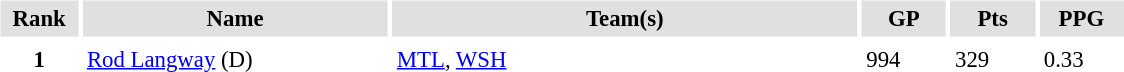<table id="Table3" cellspacing="3" cellpadding="3" style="font-size:95%;">
<tr style="text-align:center; background:#e0e0e0">
<th style="width:3em;">Rank</th>
<th style="width:13em;">Name</th>
<th style="width:20em;">Team(s)</th>
<th style="width:3.3em;">GP</th>
<th style="width:3.3em;">Pts</th>
<th style="width:3.3em;">PPG</th>
</tr>
<tr>
<th>1</th>
<td><a href='#'>Rod Langway</a> (D)</td>
<td><a href='#'>MTL</a>, <a href='#'>WSH</a></td>
<td>994</td>
<td>329</td>
<td>0.33</td>
</tr>
</table>
